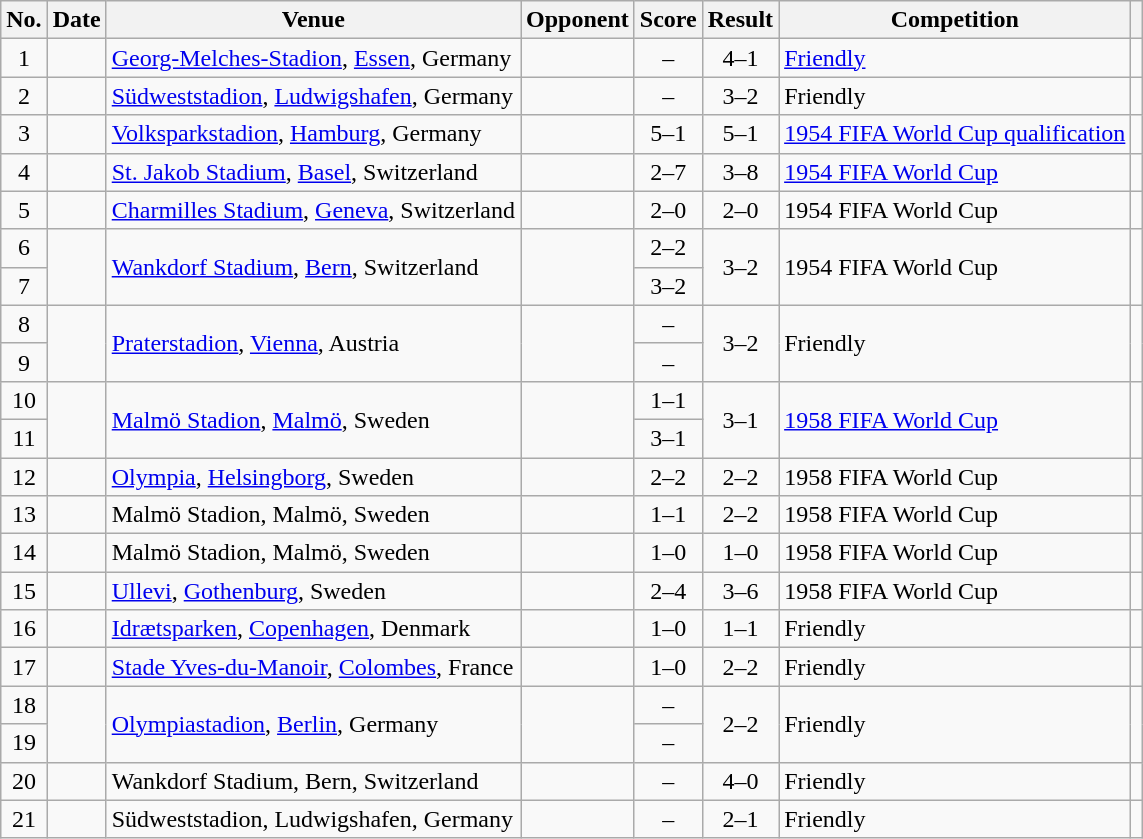<table class="wikitable sortable">
<tr>
<th scope="col">No.</th>
<th scope="col">Date</th>
<th scope="col">Venue</th>
<th scope="col">Opponent</th>
<th scope="col">Score</th>
<th scope="col">Result</th>
<th scope="col">Competition</th>
<th scope="col" class="unsortable"></th>
</tr>
<tr>
<td style="text-align:center">1</td>
<td></td>
<td><a href='#'>Georg-Melches-Stadion</a>, <a href='#'>Essen</a>, Germany</td>
<td></td>
<td style="text-align:center">–</td>
<td style="text-align:center">4–1</td>
<td><a href='#'>Friendly</a></td>
<td></td>
</tr>
<tr>
<td style="text-align:center">2</td>
<td></td>
<td><a href='#'>Südweststadion</a>, <a href='#'>Ludwigshafen</a>, Germany</td>
<td></td>
<td style="text-align:center">–</td>
<td style="text-align:center">3–2</td>
<td>Friendly</td>
<td></td>
</tr>
<tr>
<td style="text-align:center">3</td>
<td></td>
<td><a href='#'>Volksparkstadion</a>, <a href='#'>Hamburg</a>, Germany</td>
<td></td>
<td style="text-align:center">5–1</td>
<td style="text-align:center">5–1</td>
<td><a href='#'>1954 FIFA World Cup qualification</a></td>
<td></td>
</tr>
<tr>
<td style="text-align:center">4</td>
<td></td>
<td><a href='#'>St. Jakob Stadium</a>, <a href='#'>Basel</a>, Switzerland</td>
<td></td>
<td style="text-align:center">2–7</td>
<td style="text-align:center">3–8</td>
<td><a href='#'>1954 FIFA World Cup</a></td>
<td></td>
</tr>
<tr>
<td style="text-align:center">5</td>
<td></td>
<td><a href='#'>Charmilles Stadium</a>, <a href='#'>Geneva</a>, Switzerland</td>
<td></td>
<td style="text-align:center">2–0</td>
<td style="text-align:center">2–0</td>
<td>1954 FIFA World Cup</td>
<td></td>
</tr>
<tr>
<td style="text-align:center">6</td>
<td rowspan="2"></td>
<td rowspan="2"><a href='#'>Wankdorf Stadium</a>, <a href='#'>Bern</a>, Switzerland</td>
<td rowspan="2"></td>
<td style="text-align:center">2–2</td>
<td rowspan="2" style="text-align:center">3–2</td>
<td rowspan="2">1954 FIFA World Cup</td>
<td rowspan="2"></td>
</tr>
<tr>
<td style="text-align:center">7</td>
<td style="text-align:center">3–2</td>
</tr>
<tr>
<td style="text-align:center">8</td>
<td rowspan="2"></td>
<td rowspan="2"><a href='#'>Praterstadion</a>, <a href='#'>Vienna</a>, Austria</td>
<td rowspan="2"></td>
<td style="text-align:center">–</td>
<td rowspan="2" style="text-align:center">3–2</td>
<td rowspan="2">Friendly</td>
<td rowspan="2"></td>
</tr>
<tr>
<td style="text-align:center">9</td>
<td style="text-align:center">–</td>
</tr>
<tr>
<td style="text-align:center">10</td>
<td rowspan="2"></td>
<td rowspan="2"><a href='#'>Malmö Stadion</a>, <a href='#'>Malmö</a>, Sweden</td>
<td rowspan="2"></td>
<td style="text-align:center">1–1</td>
<td rowspan="2" style="text-align:center">3–1</td>
<td rowspan="2"><a href='#'>1958 FIFA World Cup</a></td>
<td rowspan="2"></td>
</tr>
<tr>
<td style="text-align:center">11</td>
<td style="text-align:center">3–1</td>
</tr>
<tr>
<td style="text-align:center">12</td>
<td></td>
<td><a href='#'>Olympia</a>, <a href='#'>Helsingborg</a>, Sweden</td>
<td></td>
<td style="text-align:center">2–2</td>
<td style="text-align:center">2–2</td>
<td>1958 FIFA World Cup</td>
<td></td>
</tr>
<tr>
<td style="text-align:center">13</td>
<td></td>
<td>Malmö Stadion, Malmö, Sweden</td>
<td></td>
<td style="text-align:center">1–1</td>
<td style="text-align:center">2–2</td>
<td>1958 FIFA World Cup</td>
<td></td>
</tr>
<tr>
<td style="text-align:center">14</td>
<td></td>
<td>Malmö Stadion, Malmö, Sweden</td>
<td></td>
<td style="text-align:center">1–0</td>
<td style="text-align:center">1–0</td>
<td>1958 FIFA World Cup</td>
<td></td>
</tr>
<tr>
<td style="text-align:center">15</td>
<td></td>
<td><a href='#'>Ullevi</a>, <a href='#'>Gothenburg</a>, Sweden</td>
<td></td>
<td style="text-align:center">2–4</td>
<td style="text-align:center">3–6</td>
<td>1958 FIFA World Cup</td>
<td></td>
</tr>
<tr>
<td style="text-align:center">16</td>
<td></td>
<td><a href='#'>Idrætsparken</a>, <a href='#'>Copenhagen</a>, Denmark</td>
<td></td>
<td style="text-align:center">1–0</td>
<td style="text-align:center">1–1</td>
<td>Friendly</td>
<td></td>
</tr>
<tr>
<td style="text-align:center">17</td>
<td></td>
<td><a href='#'>Stade Yves-du-Manoir</a>, <a href='#'>Colombes</a>, France</td>
<td></td>
<td style="text-align:center">1–0</td>
<td style="text-align:center">2–2</td>
<td>Friendly</td>
<td></td>
</tr>
<tr>
<td style="text-align:center">18</td>
<td rowspan="2"></td>
<td rowspan="2"><a href='#'>Olympiastadion</a>, <a href='#'>Berlin</a>, Germany</td>
<td rowspan="2"></td>
<td style="text-align:center">–</td>
<td rowspan="2" style="text-align:center">2–2</td>
<td rowspan="2">Friendly</td>
<td rowspan="2"></td>
</tr>
<tr>
<td style="text-align:center">19</td>
<td style="text-align:center">–</td>
</tr>
<tr>
<td style="text-align:center">20</td>
<td></td>
<td>Wankdorf Stadium, Bern, Switzerland</td>
<td></td>
<td style="text-align:center">–</td>
<td style="text-align:center">4–0</td>
<td>Friendly</td>
<td></td>
</tr>
<tr>
<td style="text-align:center">21</td>
<td></td>
<td>Südweststadion, Ludwigshafen, Germany</td>
<td></td>
<td style="text-align:center">–</td>
<td style="text-align:center">2–1</td>
<td>Friendly</td>
<td></td>
</tr>
</table>
